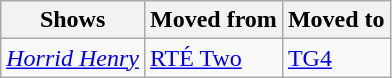<table class="wikitable">
<tr>
<th>Shows</th>
<th>Moved from</th>
<th>Moved to</th>
</tr>
<tr>
<td><em><a href='#'>Horrid Henry</a></em></td>
<td><a href='#'>RTÉ Two</a></td>
<td><a href='#'>TG4</a></td>
</tr>
</table>
